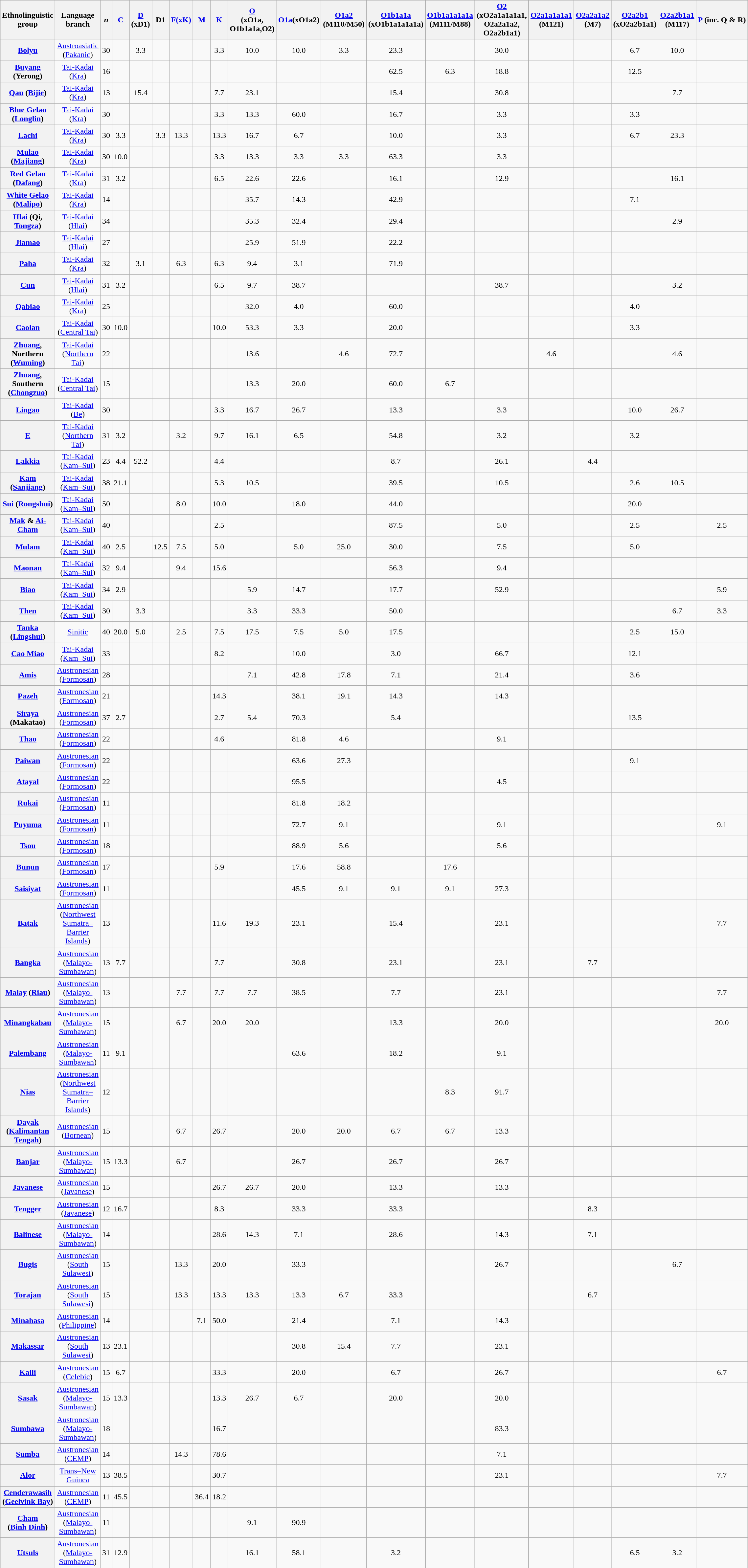<table class="wikitable sortable" style="text-align:center; font-size: 100%">
<tr>
<th>Ethnolinguistic group</th>
<th>Language branch</th>
<th><em>n</em></th>
<th><a href='#'>C</a></th>
<th><a href='#'>D</a><br>(xD1)</th>
<th>D1</th>
<th><a href='#'>F(xK)</a></th>
<th><a href='#'>M</a></th>
<th><a href='#'>K</a></th>
<th><a href='#'>O</a><br>(xO1a,<br>O1b1a1a,O2)</th>
<th><a href='#'>O1a</a>(xO1a2)</th>
<th><a href='#'>O1a2</a> (M110/M50)</th>
<th><a href='#'>O1b1a1a</a><br>(xO1b1a1a1a1a)</th>
<th><a href='#'>O1b1a1a1a1a</a> (M111/M88)</th>
<th><a href='#'>O2</a><br>(xO2a1a1a1a1,<br>O2a2a1a2,<br>O2a2b1a1)</th>
<th><a href='#'>O2a1a1a1a1</a> (M121)</th>
<th><a href='#'>O2a2a1a2</a> (M7)</th>
<th><a href='#'>O2a2b1</a><br>(xO2a2b1a1)</th>
<th><a href='#'>O2a2b1a1</a> (M117)</th>
<th><a href='#'>P</a> (inc. Q & R)</th>
</tr>
<tr>
<th><a href='#'>Bolyu</a></th>
<td><a href='#'>Austroasiatic</a> (<a href='#'>Pakanic</a>)</td>
<td>30</td>
<td></td>
<td>3.3</td>
<td></td>
<td></td>
<td></td>
<td>3.3</td>
<td>10.0</td>
<td>10.0</td>
<td>3.3</td>
<td>23.3</td>
<td></td>
<td>30.0</td>
<td></td>
<td></td>
<td>6.7</td>
<td>10.0</td>
<td></td>
</tr>
<tr>
<th><a href='#'>Buyang</a> (Yerong)</th>
<td><a href='#'>Tai-Kadai</a> (<a href='#'>Kra</a>)</td>
<td>16</td>
<td></td>
<td></td>
<td></td>
<td></td>
<td></td>
<td></td>
<td></td>
<td></td>
<td></td>
<td>62.5</td>
<td>6.3</td>
<td>18.8</td>
<td></td>
<td></td>
<td>12.5</td>
<td></td>
<td></td>
</tr>
<tr>
<th><a href='#'>Qau</a> (<a href='#'>Bijie</a>)</th>
<td><a href='#'>Tai-Kadai</a> (<a href='#'>Kra</a>)</td>
<td>13</td>
<td></td>
<td>15.4</td>
<td></td>
<td></td>
<td></td>
<td>7.7</td>
<td>23.1</td>
<td></td>
<td></td>
<td>15.4</td>
<td></td>
<td>30.8</td>
<td></td>
<td></td>
<td></td>
<td>7.7</td>
<td></td>
</tr>
<tr>
<th><a href='#'>Blue Gelao</a> (<a href='#'>Longlin</a>)</th>
<td><a href='#'>Tai-Kadai</a> (<a href='#'>Kra</a>)</td>
<td>30</td>
<td></td>
<td></td>
<td></td>
<td></td>
<td></td>
<td>3.3</td>
<td>13.3</td>
<td>60.0</td>
<td></td>
<td>16.7</td>
<td></td>
<td>3.3</td>
<td></td>
<td></td>
<td>3.3</td>
<td></td>
<td></td>
</tr>
<tr>
<th><a href='#'>Lachi</a></th>
<td><a href='#'>Tai-Kadai</a> (<a href='#'>Kra</a>)</td>
<td>30</td>
<td>3.3</td>
<td></td>
<td>3.3</td>
<td>13.3</td>
<td></td>
<td>13.3</td>
<td>16.7</td>
<td>6.7</td>
<td></td>
<td>10.0</td>
<td></td>
<td>3.3</td>
<td></td>
<td></td>
<td>6.7</td>
<td>23.3</td>
<td></td>
</tr>
<tr>
<th><a href='#'>Mulao</a> (<a href='#'>Majiang</a>)</th>
<td><a href='#'>Tai-Kadai</a> (<a href='#'>Kra</a>)</td>
<td>30</td>
<td>10.0</td>
<td></td>
<td></td>
<td></td>
<td></td>
<td>3.3</td>
<td>13.3</td>
<td>3.3</td>
<td>3.3</td>
<td>63.3</td>
<td></td>
<td>3.3</td>
<td></td>
<td></td>
<td></td>
<td></td>
<td></td>
</tr>
<tr>
<th><a href='#'>Red Gelao</a> (<a href='#'>Dafang</a>)</th>
<td><a href='#'>Tai-Kadai</a> (<a href='#'>Kra</a>)</td>
<td>31</td>
<td>3.2</td>
<td></td>
<td></td>
<td></td>
<td></td>
<td>6.5</td>
<td>22.6</td>
<td>22.6</td>
<td></td>
<td>16.1</td>
<td></td>
<td>12.9</td>
<td></td>
<td></td>
<td></td>
<td>16.1</td>
<td></td>
</tr>
<tr>
<th><a href='#'>White Gelao</a> (<a href='#'>Malipo</a>)</th>
<td><a href='#'>Tai-Kadai</a> (<a href='#'>Kra</a>)</td>
<td>14</td>
<td></td>
<td></td>
<td></td>
<td></td>
<td></td>
<td></td>
<td>35.7</td>
<td>14.3</td>
<td></td>
<td>42.9</td>
<td></td>
<td></td>
<td></td>
<td></td>
<td>7.1</td>
<td></td>
<td></td>
</tr>
<tr>
<th><a href='#'>Hlai</a> (Qi, <a href='#'>Tongza</a>)</th>
<td><a href='#'>Tai-Kadai</a> (<a href='#'>Hlai</a>)</td>
<td>34</td>
<td></td>
<td></td>
<td></td>
<td></td>
<td></td>
<td></td>
<td>35.3</td>
<td>32.4</td>
<td></td>
<td>29.4</td>
<td></td>
<td></td>
<td></td>
<td></td>
<td></td>
<td>2.9</td>
<td></td>
</tr>
<tr>
<th><a href='#'>Jiamao</a></th>
<td><a href='#'>Tai-Kadai</a> (<a href='#'>Hlai</a>)</td>
<td>27</td>
<td></td>
<td></td>
<td></td>
<td></td>
<td></td>
<td></td>
<td>25.9</td>
<td>51.9</td>
<td></td>
<td>22.2</td>
<td></td>
<td></td>
<td></td>
<td></td>
<td></td>
<td></td>
<td></td>
</tr>
<tr>
<th><a href='#'>Paha</a></th>
<td><a href='#'>Tai-Kadai</a> (<a href='#'>Kra</a>)</td>
<td>32</td>
<td></td>
<td>3.1</td>
<td></td>
<td>6.3</td>
<td></td>
<td>6.3</td>
<td>9.4</td>
<td>3.1</td>
<td></td>
<td>71.9</td>
<td></td>
<td></td>
<td></td>
<td></td>
<td></td>
<td></td>
<td></td>
</tr>
<tr>
<th><a href='#'>Cun</a></th>
<td><a href='#'>Tai-Kadai</a> (<a href='#'>Hlai</a>)</td>
<td>31</td>
<td>3.2</td>
<td></td>
<td></td>
<td></td>
<td></td>
<td>6.5</td>
<td>9.7</td>
<td>38.7</td>
<td></td>
<td></td>
<td></td>
<td>38.7</td>
<td></td>
<td></td>
<td></td>
<td>3.2</td>
<td></td>
</tr>
<tr>
<th><a href='#'>Qabiao</a></th>
<td><a href='#'>Tai-Kadai</a> (<a href='#'>Kra</a>)</td>
<td>25</td>
<td></td>
<td></td>
<td></td>
<td></td>
<td></td>
<td></td>
<td>32.0</td>
<td>4.0</td>
<td></td>
<td>60.0</td>
<td></td>
<td></td>
<td></td>
<td></td>
<td>4.0</td>
<td></td>
<td></td>
</tr>
<tr>
<th><a href='#'>Caolan</a></th>
<td><a href='#'>Tai-Kadai</a> (<a href='#'>Central Tai</a>)</td>
<td>30</td>
<td>10.0</td>
<td></td>
<td></td>
<td></td>
<td></td>
<td>10.0</td>
<td>53.3</td>
<td>3.3</td>
<td></td>
<td>20.0</td>
<td></td>
<td></td>
<td></td>
<td></td>
<td>3.3</td>
<td></td>
<td></td>
</tr>
<tr>
<th><a href='#'>Zhuang</a>, Northern (<a href='#'>Wuming</a>)</th>
<td><a href='#'>Tai-Kadai</a> (<a href='#'>Northern Tai</a>)</td>
<td>22</td>
<td></td>
<td></td>
<td></td>
<td></td>
<td></td>
<td></td>
<td>13.6</td>
<td></td>
<td>4.6</td>
<td>72.7</td>
<td></td>
<td></td>
<td>4.6</td>
<td></td>
<td></td>
<td>4.6</td>
<td></td>
</tr>
<tr>
<th><a href='#'>Zhuang</a>, Southern (<a href='#'>Chongzuo</a>)</th>
<td><a href='#'>Tai-Kadai</a> (<a href='#'>Central Tai</a>)</td>
<td>15</td>
<td></td>
<td></td>
<td></td>
<td></td>
<td></td>
<td></td>
<td>13.3</td>
<td>20.0</td>
<td></td>
<td>60.0</td>
<td>6.7</td>
<td></td>
<td></td>
<td></td>
<td></td>
<td></td>
<td></td>
</tr>
<tr>
<th><a href='#'>Lingao</a></th>
<td><a href='#'>Tai-Kadai</a> (<a href='#'>Be</a>)</td>
<td>30</td>
<td></td>
<td></td>
<td></td>
<td></td>
<td></td>
<td>3.3</td>
<td>16.7</td>
<td>26.7</td>
<td></td>
<td>13.3</td>
<td></td>
<td>3.3</td>
<td></td>
<td></td>
<td>10.0</td>
<td>26.7</td>
<td></td>
</tr>
<tr>
<th><a href='#'>E</a></th>
<td><a href='#'>Tai-Kadai</a> (<a href='#'>Northern Tai</a>)</td>
<td>31</td>
<td>3.2</td>
<td></td>
<td></td>
<td>3.2</td>
<td></td>
<td>9.7</td>
<td>16.1</td>
<td>6.5</td>
<td></td>
<td>54.8</td>
<td></td>
<td>3.2</td>
<td></td>
<td></td>
<td>3.2</td>
<td></td>
<td></td>
</tr>
<tr>
<th><a href='#'>Lakkia</a></th>
<td><a href='#'>Tai-Kadai</a> (<a href='#'>Kam–Sui</a>)</td>
<td>23</td>
<td>4.4</td>
<td>52.2</td>
<td></td>
<td></td>
<td></td>
<td>4.4</td>
<td></td>
<td></td>
<td></td>
<td>8.7</td>
<td></td>
<td>26.1</td>
<td></td>
<td>4.4</td>
<td></td>
<td></td>
<td></td>
</tr>
<tr>
<th><a href='#'>Kam</a> (<a href='#'>Sanjiang</a>)</th>
<td><a href='#'>Tai-Kadai</a> (<a href='#'>Kam–Sui</a>)</td>
<td>38</td>
<td>21.1</td>
<td></td>
<td></td>
<td></td>
<td></td>
<td>5.3</td>
<td>10.5</td>
<td></td>
<td></td>
<td>39.5</td>
<td></td>
<td>10.5</td>
<td></td>
<td></td>
<td>2.6</td>
<td>10.5</td>
<td></td>
</tr>
<tr>
<th><a href='#'>Sui</a> (<a href='#'>Rongshui</a>)</th>
<td><a href='#'>Tai-Kadai</a> (<a href='#'>Kam–Sui</a>)</td>
<td>50</td>
<td></td>
<td></td>
<td></td>
<td>8.0</td>
<td></td>
<td>10.0</td>
<td></td>
<td>18.0</td>
<td></td>
<td>44.0</td>
<td></td>
<td></td>
<td></td>
<td></td>
<td>20.0</td>
<td></td>
<td></td>
</tr>
<tr>
<th><a href='#'>Mak</a> & <a href='#'>Ai-Cham</a></th>
<td><a href='#'>Tai-Kadai</a> (<a href='#'>Kam–Sui</a>)</td>
<td>40</td>
<td></td>
<td></td>
<td></td>
<td></td>
<td></td>
<td>2.5</td>
<td></td>
<td></td>
<td></td>
<td>87.5</td>
<td></td>
<td>5.0</td>
<td></td>
<td></td>
<td>2.5</td>
<td></td>
<td>2.5</td>
</tr>
<tr>
<th><a href='#'>Mulam</a></th>
<td><a href='#'>Tai-Kadai</a> (<a href='#'>Kam–Sui</a>)</td>
<td>40</td>
<td>2.5</td>
<td></td>
<td>12.5</td>
<td>7.5</td>
<td></td>
<td>5.0</td>
<td></td>
<td>5.0</td>
<td>25.0</td>
<td>30.0</td>
<td></td>
<td>7.5</td>
<td></td>
<td></td>
<td>5.0</td>
<td></td>
<td></td>
</tr>
<tr>
<th><a href='#'>Maonan</a></th>
<td><a href='#'>Tai-Kadai</a> (<a href='#'>Kam–Sui</a>)</td>
<td>32</td>
<td>9.4</td>
<td></td>
<td></td>
<td>9.4</td>
<td></td>
<td>15.6</td>
<td></td>
<td></td>
<td></td>
<td>56.3</td>
<td></td>
<td>9.4</td>
<td></td>
<td></td>
<td></td>
<td></td>
<td></td>
</tr>
<tr>
<th><a href='#'>Biao</a></th>
<td><a href='#'>Tai-Kadai</a> (<a href='#'>Kam–Sui</a>)</td>
<td>34</td>
<td>2.9</td>
<td></td>
<td></td>
<td></td>
<td></td>
<td></td>
<td>5.9</td>
<td>14.7</td>
<td></td>
<td>17.7</td>
<td></td>
<td>52.9</td>
<td></td>
<td></td>
<td></td>
<td></td>
<td>5.9</td>
</tr>
<tr>
<th><a href='#'>Then</a></th>
<td><a href='#'>Tai-Kadai</a> (<a href='#'>Kam–Sui</a>)</td>
<td>30</td>
<td></td>
<td>3.3</td>
<td></td>
<td></td>
<td></td>
<td></td>
<td>3.3</td>
<td>33.3</td>
<td></td>
<td>50.0</td>
<td></td>
<td></td>
<td></td>
<td></td>
<td></td>
<td>6.7</td>
<td>3.3</td>
</tr>
<tr>
<th><a href='#'>Tanka</a> (<a href='#'>Lingshui</a>)</th>
<td><a href='#'>Sinitic</a></td>
<td>40</td>
<td>20.0</td>
<td>5.0</td>
<td></td>
<td>2.5</td>
<td></td>
<td>7.5</td>
<td>17.5</td>
<td>7.5</td>
<td>5.0</td>
<td>17.5</td>
<td></td>
<td></td>
<td></td>
<td></td>
<td>2.5</td>
<td>15.0</td>
<td></td>
</tr>
<tr>
<th><a href='#'>Cao Miao</a></th>
<td><a href='#'>Tai-Kadai</a> (<a href='#'>Kam–Sui</a>)</td>
<td>33</td>
<td></td>
<td></td>
<td></td>
<td></td>
<td></td>
<td>8.2</td>
<td></td>
<td>10.0</td>
<td></td>
<td>3.0</td>
<td></td>
<td>66.7</td>
<td></td>
<td></td>
<td>12.1</td>
<td></td>
<td></td>
</tr>
<tr>
<th><a href='#'>Amis</a></th>
<td><a href='#'>Austronesian</a> (<a href='#'>Formosan</a>)</td>
<td>28</td>
<td></td>
<td></td>
<td></td>
<td></td>
<td></td>
<td></td>
<td>7.1</td>
<td>42.8</td>
<td>17.8</td>
<td>7.1</td>
<td></td>
<td>21.4</td>
<td></td>
<td></td>
<td>3.6</td>
<td></td>
<td></td>
</tr>
<tr>
<th><a href='#'>Pazeh</a></th>
<td><a href='#'>Austronesian</a> (<a href='#'>Formosan</a>)</td>
<td>21</td>
<td></td>
<td></td>
<td></td>
<td></td>
<td></td>
<td>14.3</td>
<td></td>
<td>38.1</td>
<td>19.1</td>
<td>14.3</td>
<td></td>
<td>14.3</td>
<td></td>
<td></td>
<td></td>
<td></td>
<td></td>
</tr>
<tr>
<th><a href='#'>Siraya</a> (Makatao)</th>
<td><a href='#'>Austronesian</a> (<a href='#'>Formosan</a>)</td>
<td>37</td>
<td>2.7</td>
<td></td>
<td></td>
<td></td>
<td></td>
<td>2.7</td>
<td>5.4</td>
<td>70.3</td>
<td></td>
<td>5.4</td>
<td></td>
<td></td>
<td></td>
<td></td>
<td>13.5</td>
<td></td>
<td></td>
</tr>
<tr>
<th><a href='#'>Thao</a></th>
<td><a href='#'>Austronesian</a> (<a href='#'>Formosan</a>)</td>
<td>22</td>
<td></td>
<td></td>
<td></td>
<td></td>
<td></td>
<td>4.6</td>
<td></td>
<td>81.8</td>
<td>4.6</td>
<td></td>
<td></td>
<td>9.1</td>
<td></td>
<td></td>
<td></td>
<td></td>
<td></td>
</tr>
<tr>
<th><a href='#'>Paiwan</a></th>
<td><a href='#'>Austronesian</a> (<a href='#'>Formosan</a>)</td>
<td>22</td>
<td></td>
<td></td>
<td></td>
<td></td>
<td></td>
<td></td>
<td></td>
<td>63.6</td>
<td>27.3</td>
<td></td>
<td></td>
<td></td>
<td></td>
<td></td>
<td>9.1</td>
<td></td>
<td></td>
</tr>
<tr>
<th><a href='#'>Atayal</a></th>
<td><a href='#'>Austronesian</a> (<a href='#'>Formosan</a>)</td>
<td>22</td>
<td></td>
<td></td>
<td></td>
<td></td>
<td></td>
<td></td>
<td></td>
<td>95.5</td>
<td></td>
<td></td>
<td></td>
<td>4.5</td>
<td></td>
<td></td>
<td></td>
<td></td>
<td></td>
</tr>
<tr>
<th><a href='#'>Rukai</a></th>
<td><a href='#'>Austronesian</a> (<a href='#'>Formosan</a>)</td>
<td>11</td>
<td></td>
<td></td>
<td></td>
<td></td>
<td></td>
<td></td>
<td></td>
<td>81.8</td>
<td>18.2</td>
<td></td>
<td></td>
<td></td>
<td></td>
<td></td>
<td></td>
<td></td>
<td></td>
</tr>
<tr>
<th><a href='#'>Puyuma</a></th>
<td><a href='#'>Austronesian</a> (<a href='#'>Formosan</a>)</td>
<td>11</td>
<td></td>
<td></td>
<td></td>
<td></td>
<td></td>
<td></td>
<td></td>
<td>72.7</td>
<td>9.1</td>
<td></td>
<td></td>
<td>9.1</td>
<td></td>
<td></td>
<td></td>
<td></td>
<td>9.1</td>
</tr>
<tr>
<th><a href='#'>Tsou</a></th>
<td><a href='#'>Austronesian</a> (<a href='#'>Formosan</a>)</td>
<td>18</td>
<td></td>
<td></td>
<td></td>
<td></td>
<td></td>
<td></td>
<td></td>
<td>88.9</td>
<td>5.6</td>
<td></td>
<td></td>
<td>5.6</td>
<td></td>
<td></td>
<td></td>
<td></td>
<td></td>
</tr>
<tr>
<th><a href='#'>Bunun</a></th>
<td><a href='#'>Austronesian</a> (<a href='#'>Formosan</a>)</td>
<td>17</td>
<td></td>
<td></td>
<td></td>
<td></td>
<td></td>
<td>5.9</td>
<td></td>
<td>17.6</td>
<td>58.8</td>
<td></td>
<td>17.6</td>
<td></td>
<td></td>
<td></td>
<td></td>
<td></td>
<td></td>
</tr>
<tr>
<th><a href='#'>Saisiyat</a></th>
<td><a href='#'>Austronesian</a> (<a href='#'>Formosan</a>)</td>
<td>11</td>
<td></td>
<td></td>
<td></td>
<td></td>
<td></td>
<td></td>
<td></td>
<td>45.5</td>
<td>9.1</td>
<td>9.1</td>
<td>9.1</td>
<td>27.3</td>
<td></td>
<td></td>
<td></td>
<td></td>
<td></td>
</tr>
<tr>
<th><a href='#'>Batak</a></th>
<td><a href='#'>Austronesian</a> (<a href='#'>Northwest Sumatra–Barrier Islands</a>)</td>
<td>13</td>
<td></td>
<td></td>
<td></td>
<td></td>
<td></td>
<td>11.6</td>
<td>19.3</td>
<td>23.1</td>
<td></td>
<td>15.4</td>
<td></td>
<td>23.1</td>
<td></td>
<td></td>
<td></td>
<td></td>
<td>7.7</td>
</tr>
<tr>
<th><a href='#'>Bangka</a></th>
<td><a href='#'>Austronesian</a> (<a href='#'>Malayo-Sumbawan</a>)</td>
<td>13</td>
<td>7.7</td>
<td></td>
<td></td>
<td></td>
<td></td>
<td>7.7</td>
<td></td>
<td>30.8</td>
<td></td>
<td>23.1</td>
<td></td>
<td>23.1</td>
<td></td>
<td>7.7</td>
<td></td>
<td></td>
<td></td>
</tr>
<tr>
<th><a href='#'>Malay</a> (<a href='#'>Riau</a>)</th>
<td><a href='#'>Austronesian</a> (<a href='#'>Malayo-Sumbawan</a>)</td>
<td>13</td>
<td></td>
<td></td>
<td></td>
<td>7.7</td>
<td></td>
<td>7.7</td>
<td>7.7</td>
<td>38.5</td>
<td></td>
<td>7.7</td>
<td></td>
<td>23.1</td>
<td></td>
<td></td>
<td></td>
<td></td>
<td>7.7</td>
</tr>
<tr>
<th><a href='#'>Minangkabau</a></th>
<td><a href='#'>Austronesian</a> (<a href='#'>Malayo-Sumbawan</a>)</td>
<td>15</td>
<td></td>
<td></td>
<td></td>
<td>6.7</td>
<td></td>
<td>20.0</td>
<td>20.0</td>
<td></td>
<td></td>
<td>13.3</td>
<td></td>
<td>20.0</td>
<td></td>
<td></td>
<td></td>
<td></td>
<td>20.0</td>
</tr>
<tr>
<th><a href='#'>Palembang</a></th>
<td><a href='#'>Austronesian</a> (<a href='#'>Malayo-Sumbawan</a>)</td>
<td>11</td>
<td>9.1</td>
<td></td>
<td></td>
<td></td>
<td></td>
<td></td>
<td></td>
<td>63.6</td>
<td></td>
<td>18.2</td>
<td></td>
<td>9.1</td>
<td></td>
<td></td>
<td></td>
<td></td>
<td></td>
</tr>
<tr>
<th><a href='#'>Nias</a></th>
<td><a href='#'>Austronesian</a> (<a href='#'>Northwest Sumatra–Barrier Islands</a>)</td>
<td>12</td>
<td></td>
<td></td>
<td></td>
<td></td>
<td></td>
<td></td>
<td></td>
<td></td>
<td></td>
<td></td>
<td>8.3</td>
<td>91.7</td>
<td></td>
<td></td>
<td></td>
<td></td>
<td></td>
</tr>
<tr>
<th><a href='#'>Dayak</a> (<a href='#'>Kalimantan Tengah</a>)</th>
<td><a href='#'>Austronesian</a> (<a href='#'>Bornean</a>)</td>
<td>15</td>
<td></td>
<td></td>
<td></td>
<td>6.7</td>
<td></td>
<td>26.7</td>
<td></td>
<td>20.0</td>
<td>20.0</td>
<td>6.7</td>
<td>6.7</td>
<td>13.3</td>
<td></td>
<td></td>
<td></td>
<td></td>
<td></td>
</tr>
<tr>
<th><a href='#'>Banjar</a></th>
<td><a href='#'>Austronesian</a> (<a href='#'>Malayo-Sumbawan</a>)</td>
<td>15</td>
<td>13.3</td>
<td></td>
<td></td>
<td>6.7</td>
<td></td>
<td></td>
<td></td>
<td>26.7</td>
<td></td>
<td>26.7</td>
<td></td>
<td>26.7</td>
<td></td>
<td></td>
<td></td>
<td></td>
<td></td>
</tr>
<tr>
<th><a href='#'>Javanese</a></th>
<td><a href='#'>Austronesian</a> (<a href='#'>Javanese</a>)</td>
<td>15</td>
<td></td>
<td></td>
<td></td>
<td></td>
<td></td>
<td>26.7</td>
<td>26.7</td>
<td>20.0</td>
<td></td>
<td>13.3</td>
<td></td>
<td>13.3</td>
<td></td>
<td></td>
<td></td>
<td></td>
<td></td>
</tr>
<tr>
<th><a href='#'>Tengger</a></th>
<td><a href='#'>Austronesian</a> (<a href='#'>Javanese</a>)</td>
<td>12</td>
<td>16.7</td>
<td></td>
<td></td>
<td></td>
<td></td>
<td>8.3</td>
<td></td>
<td>33.3</td>
<td></td>
<td>33.3</td>
<td></td>
<td></td>
<td></td>
<td>8.3</td>
<td></td>
<td></td>
<td></td>
</tr>
<tr>
<th><a href='#'>Balinese</a></th>
<td><a href='#'>Austronesian</a> (<a href='#'>Malayo-Sumbawan</a>)</td>
<td>14</td>
<td></td>
<td></td>
<td></td>
<td></td>
<td></td>
<td>28.6</td>
<td>14.3</td>
<td>7.1</td>
<td></td>
<td>28.6</td>
<td></td>
<td>14.3</td>
<td></td>
<td>7.1</td>
<td></td>
<td></td>
<td></td>
</tr>
<tr>
<th><a href='#'>Bugis</a></th>
<td><a href='#'>Austronesian</a> (<a href='#'>South Sulawesi</a>)</td>
<td>15</td>
<td></td>
<td></td>
<td></td>
<td>13.3</td>
<td></td>
<td>20.0</td>
<td></td>
<td>33.3</td>
<td></td>
<td></td>
<td></td>
<td>26.7</td>
<td></td>
<td></td>
<td></td>
<td>6.7</td>
<td></td>
</tr>
<tr>
<th><a href='#'>Torajan</a></th>
<td><a href='#'>Austronesian</a> (<a href='#'>South Sulawesi</a>)</td>
<td>15</td>
<td></td>
<td></td>
<td></td>
<td>13.3</td>
<td></td>
<td>13.3</td>
<td>13.3</td>
<td>13.3</td>
<td>6.7</td>
<td>33.3</td>
<td></td>
<td></td>
<td></td>
<td>6.7</td>
<td></td>
<td></td>
<td></td>
</tr>
<tr>
<th><a href='#'>Minahasa</a></th>
<td><a href='#'>Austronesian</a> (<a href='#'>Philippine</a>)</td>
<td>14</td>
<td></td>
<td></td>
<td></td>
<td></td>
<td>7.1</td>
<td>50.0</td>
<td></td>
<td>21.4</td>
<td></td>
<td>7.1</td>
<td></td>
<td>14.3</td>
<td></td>
<td></td>
<td></td>
<td></td>
<td></td>
</tr>
<tr>
<th><a href='#'>Makassar</a></th>
<td><a href='#'>Austronesian</a> (<a href='#'>South Sulawesi</a>)</td>
<td>13</td>
<td>23.1</td>
<td></td>
<td></td>
<td></td>
<td></td>
<td></td>
<td></td>
<td>30.8</td>
<td>15.4</td>
<td>7.7</td>
<td></td>
<td>23.1</td>
<td></td>
<td></td>
<td></td>
<td></td>
<td></td>
</tr>
<tr>
<th><a href='#'>Kaili</a></th>
<td><a href='#'>Austronesian</a> (<a href='#'>Celebic</a>)</td>
<td>15</td>
<td>6.7</td>
<td></td>
<td></td>
<td></td>
<td></td>
<td>33.3</td>
<td></td>
<td>20.0</td>
<td></td>
<td>6.7</td>
<td></td>
<td>26.7</td>
<td></td>
<td></td>
<td></td>
<td></td>
<td>6.7</td>
</tr>
<tr>
<th><a href='#'>Sasak</a></th>
<td><a href='#'>Austronesian</a> (<a href='#'>Malayo-Sumbawan</a>)</td>
<td>15</td>
<td>13.3</td>
<td></td>
<td></td>
<td></td>
<td></td>
<td>13.3</td>
<td>26.7</td>
<td>6.7</td>
<td></td>
<td>20.0</td>
<td></td>
<td>20.0</td>
<td></td>
<td></td>
<td></td>
<td></td>
<td></td>
</tr>
<tr>
<th><a href='#'>Sumbawa</a></th>
<td><a href='#'>Austronesian</a> (<a href='#'>Malayo-Sumbawan</a>)</td>
<td>18</td>
<td></td>
<td></td>
<td></td>
<td></td>
<td></td>
<td>16.7</td>
<td></td>
<td></td>
<td></td>
<td></td>
<td></td>
<td>83.3</td>
<td></td>
<td></td>
<td></td>
<td></td>
<td></td>
</tr>
<tr>
<th><a href='#'>Sumba</a></th>
<td><a href='#'>Austronesian</a> (<a href='#'>CEMP</a>)</td>
<td>14</td>
<td></td>
<td></td>
<td></td>
<td>14.3</td>
<td></td>
<td>78.6</td>
<td></td>
<td></td>
<td></td>
<td></td>
<td></td>
<td>7.1</td>
<td></td>
<td></td>
<td></td>
<td></td>
<td></td>
</tr>
<tr>
<th><a href='#'>Alor</a></th>
<td><a href='#'>Trans–New Guinea</a></td>
<td>13</td>
<td>38.5</td>
<td></td>
<td></td>
<td></td>
<td></td>
<td>30.7</td>
<td></td>
<td></td>
<td></td>
<td></td>
<td></td>
<td>23.1</td>
<td></td>
<td></td>
<td></td>
<td></td>
<td>7.7</td>
</tr>
<tr>
<th><a href='#'>Cenderawasih</a><br> (<a href='#'>Geelvink Bay</a>)</th>
<td><a href='#'>Austronesian</a> (<a href='#'>CEMP</a>)</td>
<td>11</td>
<td>45.5</td>
<td></td>
<td></td>
<td></td>
<td>36.4</td>
<td>18.2</td>
<td></td>
<td></td>
<td></td>
<td></td>
<td></td>
<td></td>
<td></td>
<td></td>
<td></td>
<td></td>
<td></td>
</tr>
<tr>
<th><a href='#'>Cham</a><br> (<a href='#'>Binh Dinh</a>)</th>
<td><a href='#'>Austronesian</a> (<a href='#'>Malayo-Sumbawan</a>)</td>
<td>11</td>
<td></td>
<td></td>
<td></td>
<td></td>
<td></td>
<td></td>
<td>9.1</td>
<td>90.9</td>
<td></td>
<td></td>
<td></td>
<td></td>
<td></td>
<td></td>
<td></td>
<td></td>
<td></td>
</tr>
<tr>
<th><a href='#'>Utsuls</a></th>
<td><a href='#'>Austronesian</a> (<a href='#'>Malayo-Sumbawan</a>)</td>
<td>31</td>
<td>12.9</td>
<td></td>
<td></td>
<td></td>
<td></td>
<td></td>
<td>16.1</td>
<td>58.1</td>
<td></td>
<td>3.2</td>
<td></td>
<td></td>
<td></td>
<td></td>
<td>6.5</td>
<td>3.2</td>
<td></td>
</tr>
</table>
